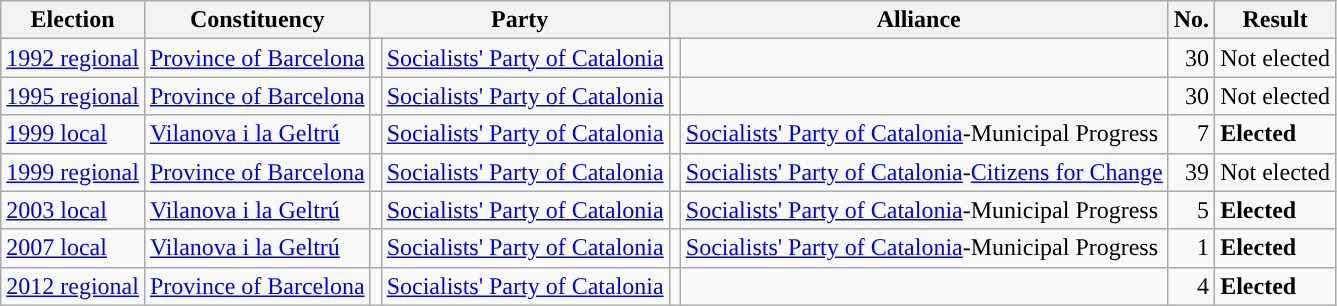<table class="wikitable" style="text-align:left;">
<tr>
<th scope=col>Election</th>
<th scope=col>Constituency</th>
<th scope=col colspan="2">Party</th>
<th scope=col colspan="2">Alliance</th>
<th scope=col>No.</th>
<th scope=col>Result</th>
</tr>
<tr>
<td><a href='#'>1992 regional</a></td>
<td><a href='#'>Province of Barcelona</a></td>
<td style="background:"></td>
<td><a href='#'>Socialists' Party of Catalonia</a></td>
<td></td>
<td></td>
<td align=right>30</td>
<td>Not elected</td>
</tr>
<tr>
<td><a href='#'>1995 regional</a></td>
<td><a href='#'>Province of Barcelona</a></td>
<td style="background:"></td>
<td><a href='#'>Socialists' Party of Catalonia</a></td>
<td></td>
<td></td>
<td align=right>30</td>
<td>Not elected</td>
</tr>
<tr>
<td><a href='#'>1999 local</a></td>
<td><a href='#'>Vilanova i la Geltrú</a></td>
<td style="background:"></td>
<td><a href='#'>Socialists' Party of Catalonia</a></td>
<td></td>
<td><a href='#'>Socialists' Party of Catalonia</a>-Municipal Progress</td>
<td align=right>7</td>
<td><strong>Elected</strong></td>
</tr>
<tr>
<td><a href='#'>1999 regional</a></td>
<td><a href='#'>Province of Barcelona</a></td>
<td style="background:"></td>
<td><a href='#'>Socialists' Party of Catalonia</a></td>
<td></td>
<td><a href='#'>Socialists' Party of Catalonia</a>-<a href='#'>Citizens for Change</a></td>
<td align=right>39</td>
<td>Not elected</td>
</tr>
<tr>
<td><a href='#'>2003 local</a></td>
<td><a href='#'>Vilanova i la Geltrú</a></td>
<td style="background:"></td>
<td><a href='#'>Socialists' Party of Catalonia</a></td>
<td></td>
<td><a href='#'>Socialists' Party of Catalonia</a>-Municipal Progress</td>
<td align=right>5</td>
<td><strong>Elected</strong></td>
</tr>
<tr>
<td><a href='#'>2007 local</a></td>
<td><a href='#'>Vilanova i la Geltrú</a></td>
<td style="background:"></td>
<td><a href='#'>Socialists' Party of Catalonia</a></td>
<td></td>
<td><a href='#'>Socialists' Party of Catalonia</a>-Municipal Progress</td>
<td align=right>1</td>
<td><strong>Elected</strong></td>
</tr>
<tr>
<td><a href='#'>2012 regional</a></td>
<td><a href='#'>Province of Barcelona</a></td>
<td style="background:"></td>
<td><a href='#'>Socialists' Party of Catalonia</a></td>
<td></td>
<td></td>
<td align=right>4</td>
<td><strong>Elected</strong></td>
</tr>
</table>
